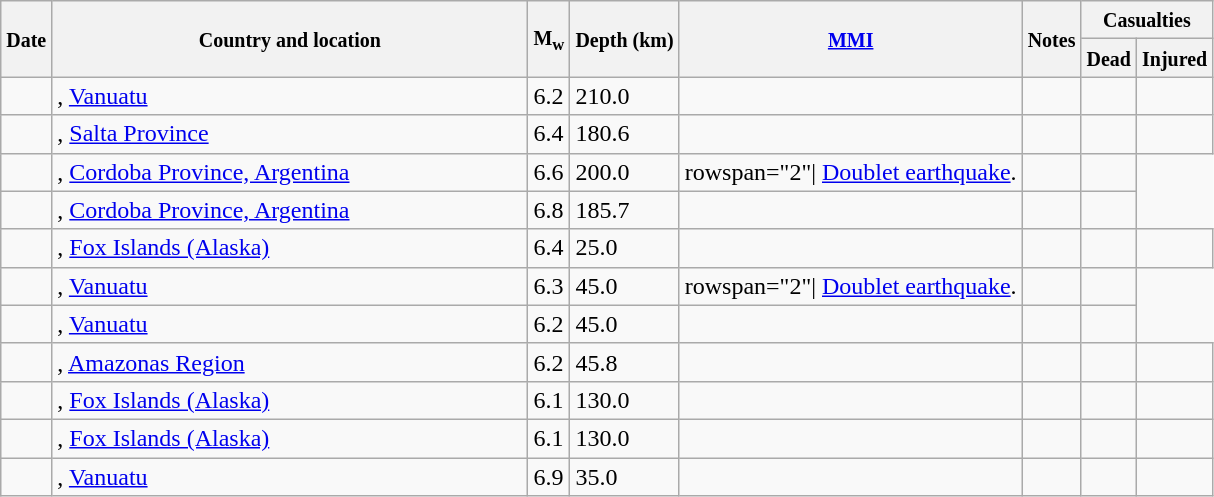<table class="wikitable sortable sort-under" style="border:1px black; margin-left:1em;">
<tr>
<th rowspan="2"><small>Date</small></th>
<th rowspan="2" style="width: 310px"><small>Country and location</small></th>
<th rowspan="2"><small>M<sub>w</sub></small></th>
<th rowspan="2"><small>Depth (km)</small></th>
<th rowspan="2"><small><a href='#'>MMI</a></small></th>
<th rowspan="2" class="unsortable"><small>Notes</small></th>
<th colspan="2"><small>Casualties</small></th>
</tr>
<tr>
<th><small>Dead</small></th>
<th><small>Injured</small></th>
</tr>
<tr>
<td></td>
<td>, <a href='#'>Vanuatu</a></td>
<td>6.2</td>
<td>210.0</td>
<td></td>
<td></td>
<td></td>
<td></td>
</tr>
<tr>
<td></td>
<td>, <a href='#'>Salta Province</a></td>
<td>6.4</td>
<td>180.6</td>
<td></td>
<td></td>
<td></td>
<td></td>
</tr>
<tr>
<td></td>
<td>, <a href='#'>Cordoba Province, Argentina</a></td>
<td>6.6</td>
<td>200.0</td>
<td>rowspan="2"| <a href='#'>Doublet earthquake</a>.</td>
<td></td>
<td></td>
</tr>
<tr>
<td></td>
<td>, <a href='#'>Cordoba Province, Argentina</a></td>
<td>6.8</td>
<td>185.7</td>
<td></td>
<td></td>
<td></td>
</tr>
<tr>
<td></td>
<td>, <a href='#'>Fox Islands (Alaska)</a></td>
<td>6.4</td>
<td>25.0</td>
<td></td>
<td></td>
<td></td>
<td></td>
</tr>
<tr>
<td></td>
<td>, <a href='#'>Vanuatu</a></td>
<td>6.3</td>
<td>45.0</td>
<td>rowspan="2"| <a href='#'>Doublet earthquake</a>.</td>
<td></td>
<td></td>
</tr>
<tr>
<td></td>
<td>, <a href='#'>Vanuatu</a></td>
<td>6.2</td>
<td>45.0</td>
<td></td>
<td></td>
<td></td>
</tr>
<tr>
<td></td>
<td>, <a href='#'>Amazonas Region</a></td>
<td>6.2</td>
<td>45.8</td>
<td></td>
<td></td>
<td></td>
<td></td>
</tr>
<tr>
<td></td>
<td>, <a href='#'>Fox Islands (Alaska)</a></td>
<td>6.1</td>
<td>130.0</td>
<td></td>
<td></td>
<td></td>
<td></td>
</tr>
<tr>
<td></td>
<td>, <a href='#'>Fox Islands (Alaska)</a></td>
<td>6.1</td>
<td>130.0</td>
<td></td>
<td></td>
<td></td>
<td></td>
</tr>
<tr>
<td></td>
<td>, <a href='#'>Vanuatu</a></td>
<td>6.9</td>
<td>35.0</td>
<td></td>
<td></td>
<td></td>
<td></td>
</tr>
</table>
